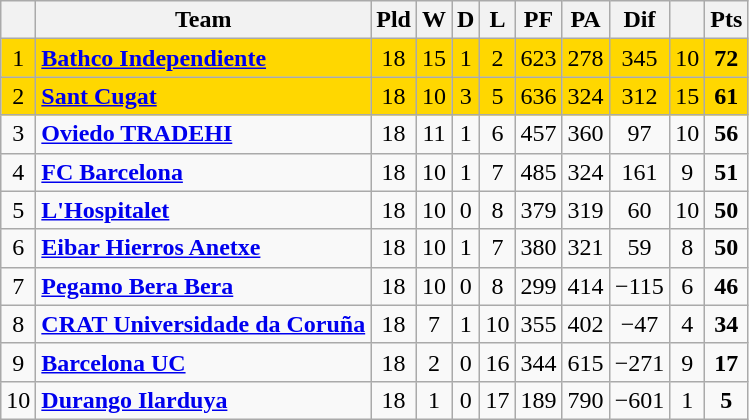<table class="wikitable sortable" style="text-align: center;">
<tr>
<th align="center"></th>
<th align="center">Team</th>
<th align="center">Pld</th>
<th align="center">W</th>
<th align="center">D</th>
<th align="center">L</th>
<th align="center">PF</th>
<th align="center">PA</th>
<th align="center">Dif</th>
<th align="center"></th>
<th align="center">Pts</th>
</tr>
<tr style="background:#FFD700;">
<td>1</td>
<td align="left"><strong><a href='#'>Bathco Independiente</a></strong></td>
<td>18</td>
<td>15</td>
<td>1</td>
<td>2</td>
<td>623</td>
<td>278</td>
<td>345</td>
<td>10</td>
<td><strong>72</strong></td>
</tr>
<tr ! style="background:#FFD700;">
<td>2</td>
<td align="left"><strong><a href='#'>Sant Cugat</a></strong></td>
<td>18</td>
<td>10</td>
<td>3</td>
<td>5</td>
<td>636</td>
<td>324</td>
<td>312</td>
<td>15</td>
<td><strong>61</strong></td>
</tr>
<tr>
<td>3</td>
<td align="left"><strong><a href='#'>Oviedo TRADEHI</a></strong></td>
<td>18</td>
<td>11</td>
<td>1</td>
<td>6</td>
<td>457</td>
<td>360</td>
<td>97</td>
<td>10</td>
<td><strong>56</strong></td>
</tr>
<tr>
<td>4</td>
<td align="left"><strong><a href='#'>FC Barcelona</a></strong></td>
<td>18</td>
<td>10</td>
<td>1</td>
<td>7</td>
<td>485</td>
<td>324</td>
<td>161</td>
<td>9</td>
<td><strong>51</strong></td>
</tr>
<tr>
<td>5</td>
<td align="left"><strong><a href='#'>L'Hospitalet</a></strong></td>
<td>18</td>
<td>10</td>
<td>0</td>
<td>8</td>
<td>379</td>
<td>319</td>
<td>60</td>
<td>10</td>
<td><strong>50</strong></td>
</tr>
<tr>
<td>6</td>
<td align="left"><strong><a href='#'>Eibar Hierros Anetxe</a></strong></td>
<td>18</td>
<td>10</td>
<td>1</td>
<td>7</td>
<td>380</td>
<td>321</td>
<td>59</td>
<td>8</td>
<td><strong>50</strong></td>
</tr>
<tr>
<td>7</td>
<td align="left"><strong><a href='#'>Pegamo Bera Bera</a></strong></td>
<td>18</td>
<td>10</td>
<td>0</td>
<td>8</td>
<td>299</td>
<td>414</td>
<td>−115</td>
<td>6</td>
<td><strong>46</strong></td>
</tr>
<tr>
<td>8</td>
<td align="left"><strong><a href='#'>CRAT Universidade da Coruña</a></strong></td>
<td>18</td>
<td>7</td>
<td>1</td>
<td>10</td>
<td>355</td>
<td>402</td>
<td>−47</td>
<td>4</td>
<td><strong>34</strong></td>
</tr>
<tr>
<td>9</td>
<td align="left"><strong><a href='#'>Barcelona UC</a></strong></td>
<td>18</td>
<td>2</td>
<td>0</td>
<td>16</td>
<td>344</td>
<td>615</td>
<td>−271</td>
<td>9</td>
<td><strong>17</strong></td>
</tr>
<tr>
<td>10</td>
<td align="left"><strong><a href='#'>Durango Ilarduya</a></strong></td>
<td>18</td>
<td>1</td>
<td>0</td>
<td>17</td>
<td>189</td>
<td>790</td>
<td>−601</td>
<td>1</td>
<td><strong>5</strong></td>
</tr>
</table>
